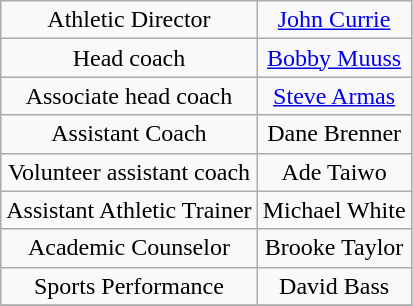<table class="wikitable" style="text-align: center;">
<tr>
<td>Athletic Director</td>
<td><a href='#'>John Currie</a></td>
</tr>
<tr>
<td>Head coach</td>
<td><a href='#'>Bobby Muuss</a></td>
</tr>
<tr>
<td>Associate head coach</td>
<td><a href='#'>Steve Armas</a></td>
</tr>
<tr>
<td>Assistant Coach</td>
<td>Dane Brenner</td>
</tr>
<tr>
<td>Volunteer assistant coach</td>
<td>Ade Taiwo</td>
</tr>
<tr>
<td>Assistant Athletic Trainer</td>
<td>Michael White</td>
</tr>
<tr>
<td>Academic Counselor</td>
<td>Brooke Taylor</td>
</tr>
<tr>
<td>Sports Performance</td>
<td>David Bass</td>
</tr>
<tr>
</tr>
</table>
